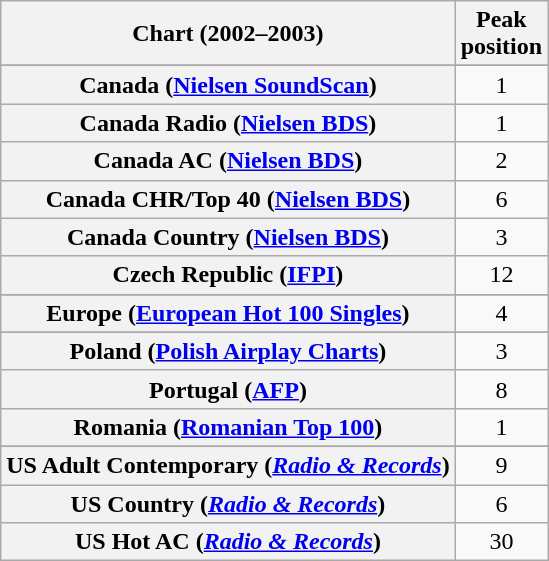<table class="wikitable sortable plainrowheaders" style="text-align:center">
<tr>
<th scope="col">Chart (2002–2003)</th>
<th scope="col">Peak<br>position</th>
</tr>
<tr>
</tr>
<tr>
</tr>
<tr>
</tr>
<tr>
</tr>
<tr>
<th scope="row">Canada (<a href='#'>Nielsen SoundScan</a>)</th>
<td>1</td>
</tr>
<tr>
<th scope="row">Canada Radio (<a href='#'>Nielsen BDS</a>)</th>
<td>1</td>
</tr>
<tr>
<th scope="row">Canada AC (<a href='#'>Nielsen BDS</a>)</th>
<td>2</td>
</tr>
<tr>
<th scope="row">Canada CHR/Top 40 (<a href='#'>Nielsen BDS</a>)</th>
<td>6</td>
</tr>
<tr>
<th scope="row">Canada Country (<a href='#'>Nielsen BDS</a>)</th>
<td>3</td>
</tr>
<tr>
<th scope="row">Czech Republic (<a href='#'>IFPI</a>)</th>
<td>12</td>
</tr>
<tr>
</tr>
<tr>
<th scope="row">Europe (<a href='#'>European Hot 100 Singles</a>)</th>
<td>4</td>
</tr>
<tr>
</tr>
<tr>
</tr>
<tr>
</tr>
<tr>
</tr>
<tr>
</tr>
<tr>
</tr>
<tr>
</tr>
<tr>
</tr>
<tr>
</tr>
<tr>
</tr>
<tr>
<th scope="row">Poland (<a href='#'>Polish Airplay Charts</a>)</th>
<td>3</td>
</tr>
<tr>
<th scope="row">Portugal (<a href='#'>AFP</a>)</th>
<td>8</td>
</tr>
<tr>
<th scope="row">Romania (<a href='#'>Romanian Top 100</a>)</th>
<td>1</td>
</tr>
<tr>
</tr>
<tr>
</tr>
<tr>
</tr>
<tr>
</tr>
<tr>
</tr>
<tr>
</tr>
<tr>
</tr>
<tr>
</tr>
<tr>
</tr>
<tr>
<th scope="row">US Adult Contemporary (<em><a href='#'>Radio & Records</a></em>)</th>
<td>9</td>
</tr>
<tr>
<th scope="row">US Country (<em><a href='#'>Radio & Records</a></em>)</th>
<td>6</td>
</tr>
<tr>
<th scope="row">US Hot AC (<em><a href='#'>Radio & Records</a></em>)</th>
<td>30</td>
</tr>
</table>
